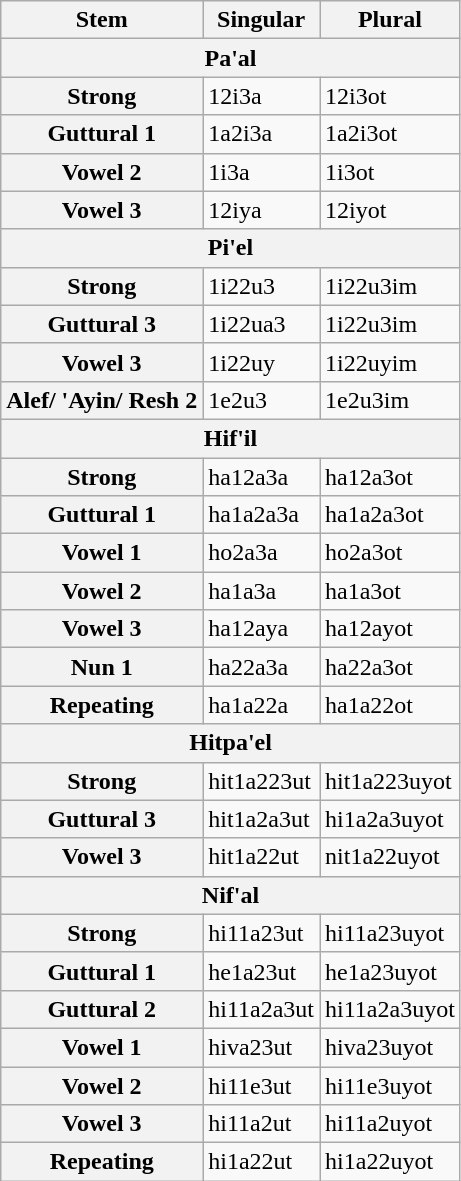<table class="wikitable mw-collapsible">
<tr>
<th>Stem</th>
<th>Singular</th>
<th>Plural</th>
</tr>
<tr>
<th colspan="3">Pa'al</th>
</tr>
<tr>
<th>Strong</th>
<td>12i3a</td>
<td>12i3ot</td>
</tr>
<tr>
<th>Guttural 1</th>
<td>1a2i3a</td>
<td>1a2i3ot</td>
</tr>
<tr>
<th>Vowel 2</th>
<td>1i3a</td>
<td>1i3ot</td>
</tr>
<tr>
<th>Vowel 3</th>
<td>12iya</td>
<td>12iyot</td>
</tr>
<tr>
<th colspan="3">Pi'el</th>
</tr>
<tr>
<th>Strong</th>
<td>1i22u3</td>
<td>1i22u3im</td>
</tr>
<tr>
<th>Guttural 3</th>
<td>1i22ua3</td>
<td>1i22u3im</td>
</tr>
<tr>
<th>Vowel 3</th>
<td>1i22uy</td>
<td>1i22uyim</td>
</tr>
<tr>
<th>Alef/ 'Ayin/ Resh 2</th>
<td>1e2u3</td>
<td>1e2u3im</td>
</tr>
<tr>
<th colspan="3">Hif'il</th>
</tr>
<tr>
<th>Strong</th>
<td>ha12a3a</td>
<td>ha12a3ot</td>
</tr>
<tr>
<th>Guttural 1</th>
<td>ha1a2a3a</td>
<td>ha1a2a3ot</td>
</tr>
<tr>
<th>Vowel 1</th>
<td>ho2a3a</td>
<td>ho2a3ot</td>
</tr>
<tr>
<th>Vowel 2</th>
<td>ha1a3a</td>
<td>ha1a3ot</td>
</tr>
<tr>
<th>Vowel 3</th>
<td>ha12aya</td>
<td>ha12ayot</td>
</tr>
<tr>
<th>Nun 1</th>
<td>ha22a3a</td>
<td>ha22a3ot</td>
</tr>
<tr>
<th>Repeating</th>
<td>ha1a22a</td>
<td>ha1a22ot</td>
</tr>
<tr>
<th colspan="3">Hitpa'el</th>
</tr>
<tr>
<th>Strong</th>
<td>hit1a223ut</td>
<td>hit1a223uyot</td>
</tr>
<tr>
<th>Guttural 3</th>
<td>hit1a2a3ut</td>
<td>hi1a2a3uyot</td>
</tr>
<tr>
<th>Vowel 3</th>
<td>hit1a22ut</td>
<td>nit1a22uyot</td>
</tr>
<tr>
<th colspan="3">Nif'al</th>
</tr>
<tr>
<th>Strong</th>
<td>hi11a23ut</td>
<td>hi11a23uyot</td>
</tr>
<tr>
<th>Guttural 1</th>
<td>he1a23ut</td>
<td>he1a23uyot</td>
</tr>
<tr>
<th>Guttural 2</th>
<td>hi11a2a3ut</td>
<td>hi11a2a3uyot</td>
</tr>
<tr>
<th>Vowel 1</th>
<td>hiva23ut</td>
<td>hiva23uyot</td>
</tr>
<tr>
<th>Vowel 2</th>
<td>hi11e3ut</td>
<td>hi11e3uyot</td>
</tr>
<tr>
<th>Vowel 3</th>
<td>hi11a2ut</td>
<td>hi11a2uyot</td>
</tr>
<tr>
<th>Repeating</th>
<td>hi1a22ut</td>
<td>hi1a22uyot</td>
</tr>
</table>
